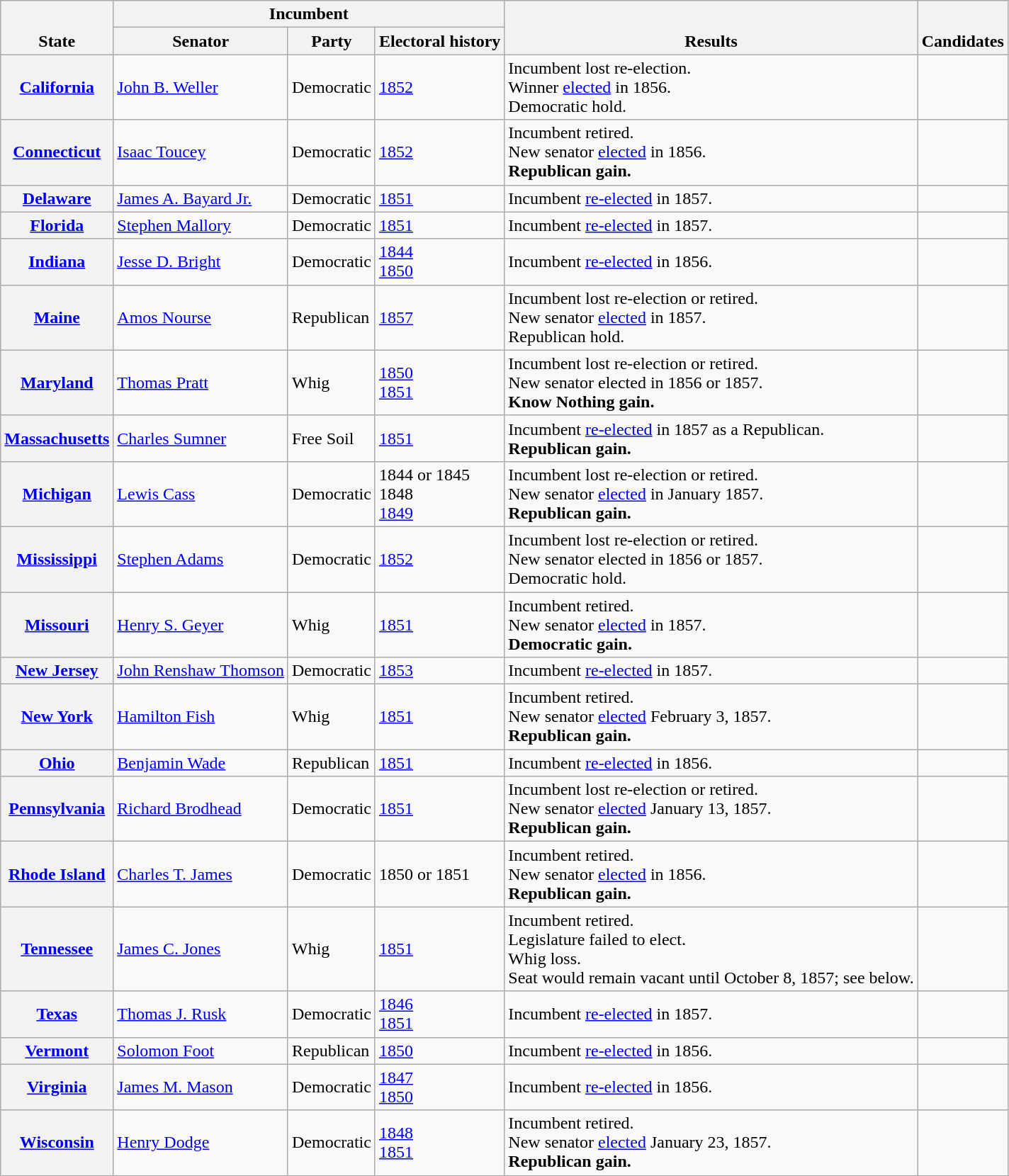<table class="wikitable">
<tr valign=bottom>
<th rowspan=2>State</th>
<th colspan=3>Incumbent</th>
<th rowspan=2>Results</th>
<th rowspan=2>Candidates</th>
</tr>
<tr>
<th>Senator</th>
<th>Party</th>
<th>Electoral history</th>
</tr>
<tr>
<th><a href='#'>California</a></th>
<td><a href='#'>John B. Weller</a></td>
<td>Democratic</td>
<td nowrap><a href='#'>1852 </a></td>
<td>Incumbent lost re-election.<br>Winner <a href='#'>elected</a> in 1856.<br>Democratic hold.</td>
<td nowrap></td>
</tr>
<tr>
<th><a href='#'>Connecticut</a></th>
<td><a href='#'>Isaac Toucey</a></td>
<td>Democratic</td>
<td nowrap><a href='#'>1852</a></td>
<td>Incumbent retired.<br>New senator <a href='#'>elected</a> in 1856.<br><strong>Republican gain.</strong></td>
<td nowrap></td>
</tr>
<tr>
<th><a href='#'>Delaware</a></th>
<td><a href='#'>James A. Bayard Jr.</a></td>
<td>Democratic</td>
<td nowrap><a href='#'>1851</a></td>
<td>Incumbent <a href='#'>re-elected</a> in 1857.</td>
<td nowrap></td>
</tr>
<tr>
<th><a href='#'>Florida</a></th>
<td><a href='#'>Stephen Mallory</a></td>
<td>Democratic</td>
<td><a href='#'>1851</a></td>
<td>Incumbent <a href='#'>re-elected</a> in 1857.</td>
<td nowrap></td>
</tr>
<tr>
<th><a href='#'>Indiana</a></th>
<td><a href='#'>Jesse D. Bright</a></td>
<td>Democratic</td>
<td nowrap><a href='#'>1844</a><br><a href='#'>1850</a></td>
<td>Incumbent <a href='#'>re-elected</a> in 1856.</td>
<td nowrap></td>
</tr>
<tr>
<th><a href='#'>Maine</a></th>
<td><a href='#'>Amos Nourse</a></td>
<td>Republican</td>
<td nowrap><a href='#'>1857 </a></td>
<td>Incumbent lost re-election or retired.<br>New senator <a href='#'>elected</a> in 1857.<br>Republican hold.</td>
<td nowrap></td>
</tr>
<tr>
<th><a href='#'>Maryland</a></th>
<td><a href='#'>Thomas Pratt</a></td>
<td>Whig</td>
<td nowrap><a href='#'>1850 </a><br><a href='#'>1851</a></td>
<td>Incumbent lost re-election or retired.<br>New senator elected in 1856 or 1857.<br><strong>Know Nothing gain.</strong></td>
<td nowrap></td>
</tr>
<tr>
<th><a href='#'>Massachusetts</a></th>
<td><a href='#'>Charles Sumner</a></td>
<td>Free Soil</td>
<td nowrap><a href='#'>1851 </a></td>
<td>Incumbent <a href='#'>re-elected</a> in 1857 as a Republican.<br><strong>Republican gain.</strong></td>
<td nowrap></td>
</tr>
<tr>
<th><a href='#'>Michigan</a></th>
<td><a href='#'>Lewis Cass</a></td>
<td>Democratic</td>
<td nowrap>1844 or 1845<br>1848 <br><a href='#'>1849 </a></td>
<td>Incumbent lost re-election or retired.<br>New senator <a href='#'>elected</a> in January 1857.<br><strong>Republican gain.</strong></td>
<td nowrap></td>
</tr>
<tr>
<th><a href='#'>Mississippi</a></th>
<td><a href='#'>Stephen Adams</a></td>
<td>Democratic</td>
<td nowrap><a href='#'>1852 </a></td>
<td>Incumbent lost re-election or retired.<br>New senator elected in 1856 or 1857.<br>Democratic hold.</td>
<td nowrap></td>
</tr>
<tr>
<th><a href='#'>Missouri</a></th>
<td><a href='#'>Henry S. Geyer</a></td>
<td>Whig</td>
<td nowrap><a href='#'>1851</a></td>
<td>Incumbent retired.<br>New senator <a href='#'>elected</a> in 1857.<br><strong>Democratic gain.</strong></td>
<td nowrap></td>
</tr>
<tr>
<th><a href='#'>New Jersey</a></th>
<td><a href='#'>John Renshaw Thomson</a></td>
<td>Democratic</td>
<td nowrap><a href='#'>1853 </a></td>
<td>Incumbent <a href='#'>re-elected</a> in 1857.</td>
<td nowrap></td>
</tr>
<tr>
<th><a href='#'>New York</a></th>
<td><a href='#'>Hamilton Fish</a></td>
<td>Whig</td>
<td nowrap><a href='#'>1851</a></td>
<td>Incumbent retired.<br>New senator <a href='#'>elected</a> February 3, 1857.<br><strong>Republican gain.</strong></td>
<td nowrap></td>
</tr>
<tr>
<th><a href='#'>Ohio</a></th>
<td><a href='#'>Benjamin Wade</a></td>
<td>Republican</td>
<td nowrap><a href='#'>1851</a></td>
<td>Incumbent <a href='#'>re-elected</a> in 1856.</td>
<td nowrap></td>
</tr>
<tr>
<th><a href='#'>Pennsylvania</a></th>
<td><a href='#'>Richard Brodhead</a></td>
<td>Democratic</td>
<td nowrap><a href='#'>1851</a></td>
<td>Incumbent lost re-election or retired.<br>New senator <a href='#'>elected</a> January 13, 1857.<br><strong>Republican gain.</strong></td>
<td nowrap></td>
</tr>
<tr>
<th><a href='#'>Rhode Island</a></th>
<td><a href='#'>Charles T. James</a></td>
<td>Democratic</td>
<td nowrap>1850 or 1851</td>
<td>Incumbent retired.<br>New senator <a href='#'>elected</a> in 1856.<br><strong>Republican gain.</strong></td>
<td nowrap></td>
</tr>
<tr>
<th><a href='#'>Tennessee</a></th>
<td><a href='#'>James C. Jones</a></td>
<td>Whig</td>
<td nowrap><a href='#'>1851</a></td>
<td>Incumbent retired.<br>Legislature failed to elect.<br>Whig loss.<br>Seat would remain vacant until October 8, 1857; see below.</td>
<td nowrap></td>
</tr>
<tr>
<th><a href='#'>Texas</a></th>
<td><a href='#'>Thomas J. Rusk</a></td>
<td>Democratic</td>
<td nowrap><a href='#'>1846</a><br><a href='#'>1851</a></td>
<td>Incumbent <a href='#'>re-elected</a> in 1857.</td>
<td nowrap></td>
</tr>
<tr>
<th><a href='#'>Vermont</a></th>
<td><a href='#'>Solomon Foot</a></td>
<td>Republican</td>
<td nowrap><a href='#'>1850</a></td>
<td>Incumbent <a href='#'>re-elected</a> in 1856.</td>
<td nowrap></td>
</tr>
<tr>
<th><a href='#'>Virginia</a></th>
<td><a href='#'>James M. Mason</a></td>
<td>Democratic</td>
<td nowrap><a href='#'>1847 </a><br><a href='#'>1850</a></td>
<td>Incumbent <a href='#'>re-elected</a> in 1856.</td>
<td nowrap></td>
</tr>
<tr>
<th><a href='#'>Wisconsin</a></th>
<td><a href='#'>Henry Dodge</a></td>
<td>Democratic</td>
<td nowrap><a href='#'>1848</a><br><a href='#'>1851</a></td>
<td>Incumbent retired.<br>New senator <a href='#'>elected</a> January 23, 1857.<br><strong>Republican gain.</strong></td>
<td nowrap></td>
</tr>
</table>
